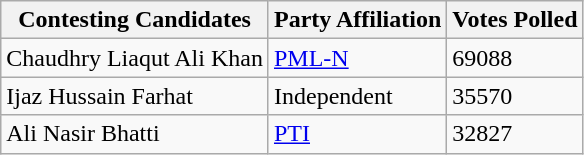<table class="wikitable sortable">
<tr>
<th>Contesting Candidates</th>
<th>Party Affiliation</th>
<th>Votes Polled</th>
</tr>
<tr>
<td>Chaudhry Liaqut Ali Khan</td>
<td><a href='#'>PML-N</a></td>
<td>69088</td>
</tr>
<tr>
<td>Ijaz Hussain Farhat</td>
<td>Independent</td>
<td>35570</td>
</tr>
<tr>
<td>Ali Nasir Bhatti</td>
<td><a href='#'>PTI</a></td>
<td>32827</td>
</tr>
</table>
